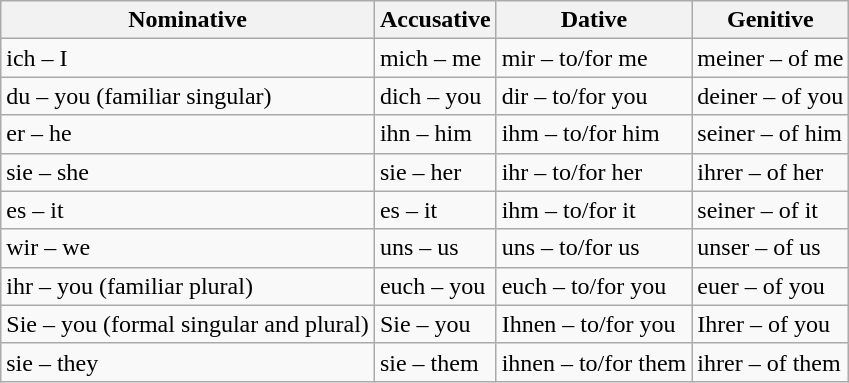<table class="wikitable">
<tr>
<th>Nominative</th>
<th>Accusative</th>
<th>Dative</th>
<th>Genitive</th>
</tr>
<tr>
<td>ich – I</td>
<td>mich – me</td>
<td>mir – to/for me</td>
<td>meiner – of me</td>
</tr>
<tr>
<td>du – you (familiar singular)</td>
<td>dich – you</td>
<td>dir – to/for you</td>
<td>deiner – of you</td>
</tr>
<tr>
<td>er – he</td>
<td>ihn – him</td>
<td>ihm – to/for him</td>
<td>seiner – of him</td>
</tr>
<tr>
<td>sie – she</td>
<td>sie – her</td>
<td>ihr – to/for her</td>
<td>ihrer – of her</td>
</tr>
<tr>
<td>es – it</td>
<td>es – it</td>
<td>ihm – to/for it</td>
<td>seiner – of it</td>
</tr>
<tr>
<td>wir – we</td>
<td>uns – us</td>
<td>uns – to/for us</td>
<td>unser – of us</td>
</tr>
<tr>
<td>ihr – you (familiar plural)</td>
<td>euch – you</td>
<td>euch – to/for you</td>
<td>euer – of you</td>
</tr>
<tr>
<td>Sie – you (formal singular and plural)</td>
<td>Sie – you</td>
<td>Ihnen – to/for you</td>
<td>Ihrer – of you</td>
</tr>
<tr>
<td>sie – they</td>
<td>sie – them</td>
<td>ihnen – to/for them</td>
<td>ihrer – of them</td>
</tr>
</table>
